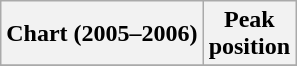<table class="wikitable sortable">
<tr>
<th>Chart (2005–2006)</th>
<th>Peak<br>position</th>
</tr>
<tr>
</tr>
</table>
